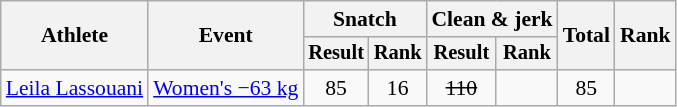<table class=wikitable style=font-size:90%>
<tr>
<th rowspan=2>Athlete</th>
<th rowspan=2>Event</th>
<th colspan=2>Snatch</th>
<th colspan=2>Clean & jerk</th>
<th rowspan=2>Total</th>
<th rowspan=2>Rank</th>
</tr>
<tr style="font-size:95%">
<th>Result</th>
<th>Rank</th>
<th>Result</th>
<th>Rank</th>
</tr>
<tr align=center>
<td align=left><a href='#'>Leila Lassouani</a></td>
<td align=left><a href='#'>Women's −63 kg</a></td>
<td>85</td>
<td>16</td>
<td><s>110</s></td>
<td></td>
<td>85</td>
<td></td>
</tr>
</table>
